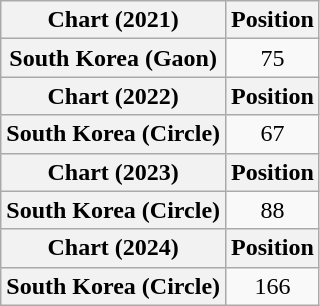<table class="wikitable plainrowheaders" style="text-align:center">
<tr>
<th scope="col">Chart (2021)</th>
<th scope="col">Position</th>
</tr>
<tr>
<th scope="row">South Korea (Gaon)</th>
<td>75</td>
</tr>
<tr>
<th scope="col">Chart (2022)</th>
<th scope="col">Position</th>
</tr>
<tr>
<th scope="row">South Korea (Circle)</th>
<td>67</td>
</tr>
<tr>
<th scope="col">Chart (2023)</th>
<th scope="col">Position</th>
</tr>
<tr>
<th scope="row">South Korea (Circle)</th>
<td>88</td>
</tr>
<tr>
<th scope="col">Chart (2024)</th>
<th scope="col">Position</th>
</tr>
<tr>
<th scope="row">South Korea (Circle)</th>
<td>166</td>
</tr>
</table>
